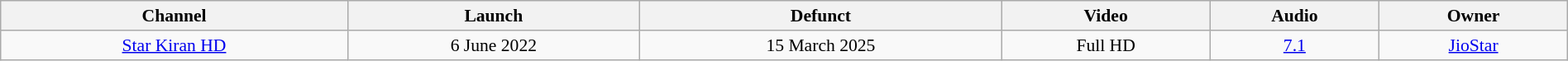<table class="wikitable sortable" style="border-collapse:collapse; font-size: 90%; text-align:center" width="100%">
<tr>
<th>Channel</th>
<th>Launch</th>
<th>Defunct</th>
<th>Video</th>
<th>Audio</th>
<th>Owner</th>
</tr>
<tr>
<td><a href='#'>Star Kiran HD</a></td>
<td>6 June 2022</td>
<td>15 March 2025</td>
<td>Full HD</td>
<td><a href='#'>7.1</a></td>
<td><a href='#'>JioStar</a></td>
</tr>
</table>
